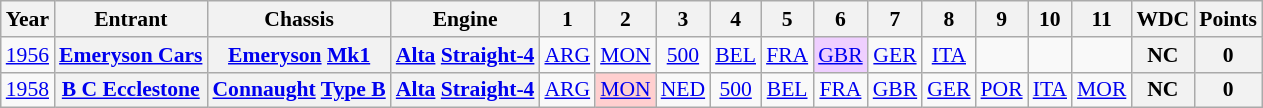<table class="wikitable" style="text-align:center; font-size:90%">
<tr>
<th>Year</th>
<th>Entrant</th>
<th>Chassis</th>
<th>Engine</th>
<th>1</th>
<th>2</th>
<th>3</th>
<th>4</th>
<th>5</th>
<th>6</th>
<th>7</th>
<th>8</th>
<th>9</th>
<th>10</th>
<th>11</th>
<th>WDC</th>
<th>Points</th>
</tr>
<tr>
<td><a href='#'>1956</a></td>
<th><a href='#'>Emeryson Cars</a></th>
<th><a href='#'>Emeryson</a> <a href='#'>Mk1</a></th>
<th><a href='#'>Alta</a> <a href='#'>Straight-4</a></th>
<td><a href='#'>ARG</a></td>
<td><a href='#'>MON</a></td>
<td><a href='#'>500</a></td>
<td><a href='#'>BEL</a></td>
<td><a href='#'>FRA</a></td>
<td style="background:#EFCFFF;"><a href='#'>GBR</a><br></td>
<td><a href='#'>GER</a></td>
<td><a href='#'>ITA</a></td>
<td></td>
<td></td>
<td></td>
<th>NC</th>
<th>0</th>
</tr>
<tr>
<td><a href='#'>1958</a></td>
<th><a href='#'>B C Ecclestone</a></th>
<th><a href='#'>Connaught</a> <a href='#'>Type B</a></th>
<th><a href='#'>Alta</a> <a href='#'>Straight-4</a></th>
<td><a href='#'>ARG</a></td>
<td style="background:#FFCFCF;"><a href='#'>MON</a><br></td>
<td><a href='#'>NED</a></td>
<td><a href='#'>500</a></td>
<td><a href='#'>BEL</a></td>
<td><a href='#'>FRA</a></td>
<td><a href='#'>GBR</a></td>
<td><a href='#'>GER</a></td>
<td><a href='#'>POR</a></td>
<td><a href='#'>ITA</a></td>
<td><a href='#'>MOR</a></td>
<th>NC</th>
<th>0</th>
</tr>
</table>
